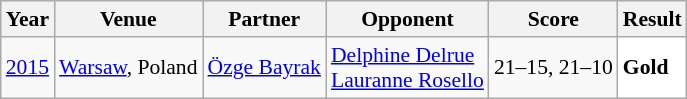<table class="sortable wikitable" style="font-size:90%">
<tr>
<th>Year</th>
<th>Venue</th>
<th>Partner</th>
<th>Opponent</th>
<th>Score</th>
<th>Result</th>
</tr>
<tr>
<td align="center"><a href='#'>2015</a></td>
<td align="left"><a href='#'>Warsaw</a>, Poland</td>
<td align="left"> <a href='#'>Özge Bayrak</a></td>
<td align="left"> <a href='#'>Delphine Delrue</a> <br>  <a href='#'>Lauranne Rosello</a></td>
<td align="left">21–15, 21–10</td>
<td style="text-align:left; background:white"> <strong>Gold</strong></td>
</tr>
</table>
